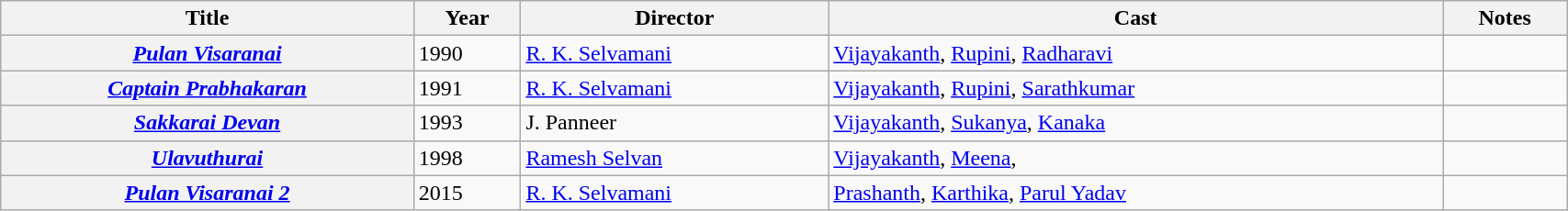<table class="wikitable plainrowheaders sortable" style="width: 90%; text-align: left;">
<tr>
<th scope="col">Title</th>
<th scope="col">Year</th>
<th scope="col">Director</th>
<th scope="col">Cast</th>
<th scope="col">Notes</th>
</tr>
<tr>
<th scope="row"><em><a href='#'>Pulan Visaranai</a></em></th>
<td>1990</td>
<td><a href='#'>R. K. Selvamani</a></td>
<td><a href='#'>Vijayakanth</a>, <a href='#'>Rupini</a>, <a href='#'>Radharavi</a></td>
<td></td>
</tr>
<tr>
<th scope="row"><em><a href='#'>Captain Prabhakaran</a></em></th>
<td>1991</td>
<td><a href='#'>R. K. Selvamani</a></td>
<td><a href='#'>Vijayakanth</a>, <a href='#'>Rupini</a>, <a href='#'>Sarathkumar</a></td>
<td></td>
</tr>
<tr>
<th scope="row"><em><a href='#'>Sakkarai Devan</a></em></th>
<td>1993</td>
<td>J. Panneer</td>
<td><a href='#'>Vijayakanth</a>, <a href='#'>Sukanya</a>, <a href='#'>Kanaka</a></td>
<td></td>
</tr>
<tr>
<th scope="row"><em><a href='#'>Ulavuthurai</a></em></th>
<td>1998</td>
<td><a href='#'>Ramesh Selvan</a></td>
<td><a href='#'>Vijayakanth</a>, <a href='#'>Meena</a>,</td>
<td></td>
</tr>
<tr>
<th scope="row"><em><a href='#'>Pulan Visaranai 2</a></em></th>
<td>2015</td>
<td><a href='#'>R. K. Selvamani</a></td>
<td><a href='#'>Prashanth</a>, <a href='#'>Karthika</a>, <a href='#'>Parul Yadav</a></td>
<td></td>
</tr>
</table>
